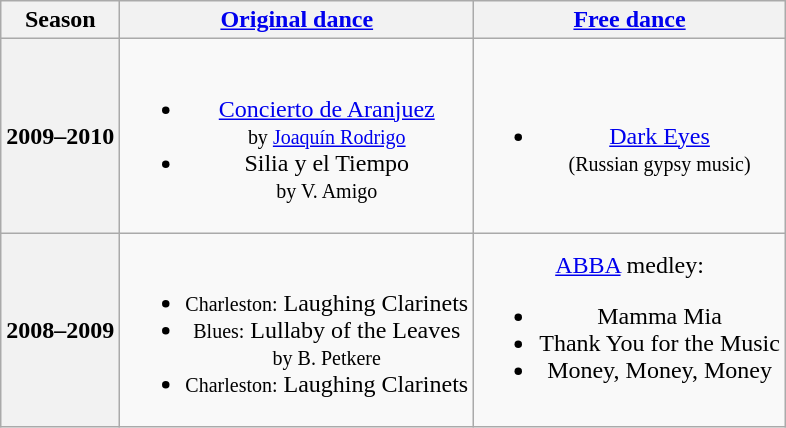<table class="wikitable" style="text-align:center">
<tr>
<th>Season</th>
<th><a href='#'>Original dance</a></th>
<th><a href='#'>Free dance</a></th>
</tr>
<tr>
<th>2009–2010 <br></th>
<td><br><ul><li><a href='#'>Concierto de Aranjuez</a> <br><small> by <a href='#'>Joaquín Rodrigo</a> </small></li><li>Silia y el Tiempo <br><small> by V. Amigo </small></li></ul></td>
<td><br><ul><li><a href='#'>Dark Eyes</a> <br><small> (Russian gypsy music) </small></li></ul></td>
</tr>
<tr>
<th>2008–2009 <br></th>
<td><br><ul><li><small>Charleston:</small> Laughing Clarinets</li><li><small>Blues:</small> Lullaby of the Leaves <br><small> by B. Petkere </small></li><li><small>Charleston:</small> Laughing Clarinets</li></ul></td>
<td><a href='#'>ABBA</a> medley:<br><ul><li>Mamma Mia</li><li>Thank You for the Music</li><li>Money, Money, Money</li></ul></td>
</tr>
</table>
